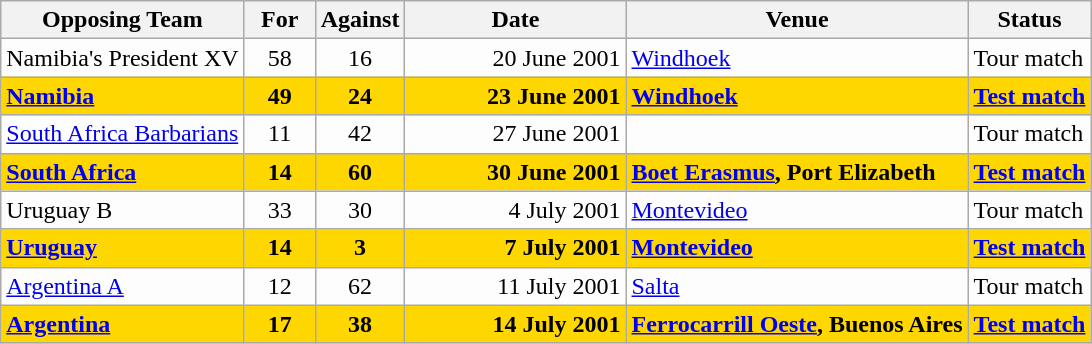<table class=wikitable>
<tr>
<th>Opposing Team</th>
<th>For</th>
<th>Against</th>
<th>Date</th>
<th>Venue</th>
<th>Status</th>
</tr>
<tr bgcolor=#fdfdfd>
<td>Namibia's President XV</td>
<td align=center width=40>58</td>
<td align=center width=40>16</td>
<td width=140 align=right>20 June 2001</td>
<td><a href='#'>Windhoek</a></td>
<td>Tour match</td>
</tr>
<tr bgcolor=gold>
<td><strong><a href='#'>Namibia</a></strong></td>
<td align=center width=40><strong>49</strong></td>
<td align=center width=40><strong>24</strong></td>
<td width=140 align=right><strong>23 June 2001</strong></td>
<td><strong><a href='#'>Windhoek</a></strong></td>
<td><strong><a href='#'>Test match</a></strong></td>
</tr>
<tr bgcolor=#fdfdfd>
<td><a href='#'>South Africa Barbarians</a></td>
<td align=center width=40>11</td>
<td align=center width=40>42</td>
<td width=140 align=right>27 June 2001</td>
<td></td>
<td>Tour match</td>
</tr>
<tr bgcolor=gold>
<td><strong><a href='#'>South Africa</a></strong></td>
<td align=center width=40><strong>14</strong></td>
<td align=center width=40><strong>60</strong></td>
<td width=140 align=right><strong>30 June 2001</strong></td>
<td><strong><a href='#'>Boet Erasmus</a>, Port Elizabeth</strong></td>
<td><strong><a href='#'>Test match</a></strong></td>
</tr>
<tr bgcolor=#fdfdfd>
<td>Uruguay B</td>
<td align=center width=40>33</td>
<td align=center width=40>30</td>
<td width=140 align=right>4 July 2001</td>
<td><a href='#'>Montevideo</a></td>
<td>Tour match</td>
</tr>
<tr bgcolor=gold>
<td><strong><a href='#'>Uruguay</a></strong></td>
<td align=center width=40><strong>14</strong></td>
<td align=center width=40><strong>3</strong></td>
<td width=140 align=right><strong>7 July 2001</strong></td>
<td><strong><a href='#'>Montevideo</a></strong></td>
<td><strong><a href='#'>Test match</a></strong></td>
</tr>
<tr bgcolor=#fdfdfd>
<td><a href='#'>Argentina A</a></td>
<td align=center width=40>12</td>
<td align=center width=40>62</td>
<td width=140 align=right>11 July 2001</td>
<td><a href='#'>Salta</a></td>
<td>Tour match</td>
</tr>
<tr bgcolor=gold>
<td><strong><a href='#'>Argentina</a></strong></td>
<td align=center width=40><strong>17</strong></td>
<td align=center width=40><strong>38</strong></td>
<td width=140 align=right><strong>14 July 2001</strong></td>
<td><strong><a href='#'>Ferrocarrill Oeste</a>, Buenos Aires</strong></td>
<td><strong><a href='#'>Test match</a></strong></td>
</tr>
</table>
